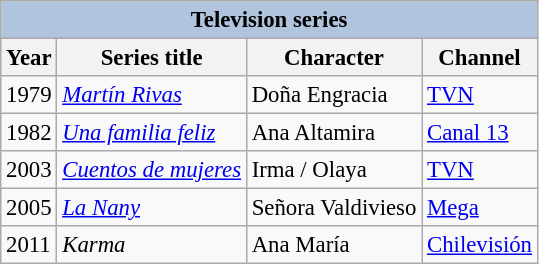<table class="wikitable" style="font-size: 95%;">
<tr>
<th colspan="4" style="background: LightSteelBlue;">Television series</th>
</tr>
<tr>
<th>Year</th>
<th>Series title</th>
<th>Character</th>
<th>Channel</th>
</tr>
<tr>
<td>1979</td>
<td><em><a href='#'>Martín Rivas</a></em></td>
<td>Doña Engracia</td>
<td><a href='#'>TVN</a></td>
</tr>
<tr>
<td>1982</td>
<td><em><a href='#'>Una familia feliz</a></em></td>
<td>Ana Altamira</td>
<td><a href='#'>Canal 13</a></td>
</tr>
<tr>
<td>2003</td>
<td><em><a href='#'>Cuentos de mujeres</a></em></td>
<td>Irma / Olaya</td>
<td><a href='#'>TVN</a></td>
</tr>
<tr>
<td>2005</td>
<td><em><a href='#'>La Nany</a></em></td>
<td>Señora Valdivieso</td>
<td><a href='#'>Mega</a></td>
</tr>
<tr>
<td>2011</td>
<td><em>Karma</em></td>
<td>Ana María</td>
<td><a href='#'>Chilevisión</a></td>
</tr>
</table>
